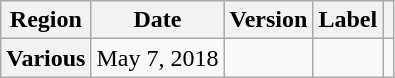<table class="wikitable plainrowheaders">
<tr>
<th scope="col">Region</th>
<th scope="col">Date</th>
<th scope="col">Version</th>
<th scope="col">Label</th>
<th scope="col"></th>
</tr>
<tr>
<th rowspan="2" scope="row">Various</th>
<td>May 7, 2018</td>
<td rowspan="2"></td>
<td></td>
<td style="text-align:center;"></td>
</tr>
</table>
